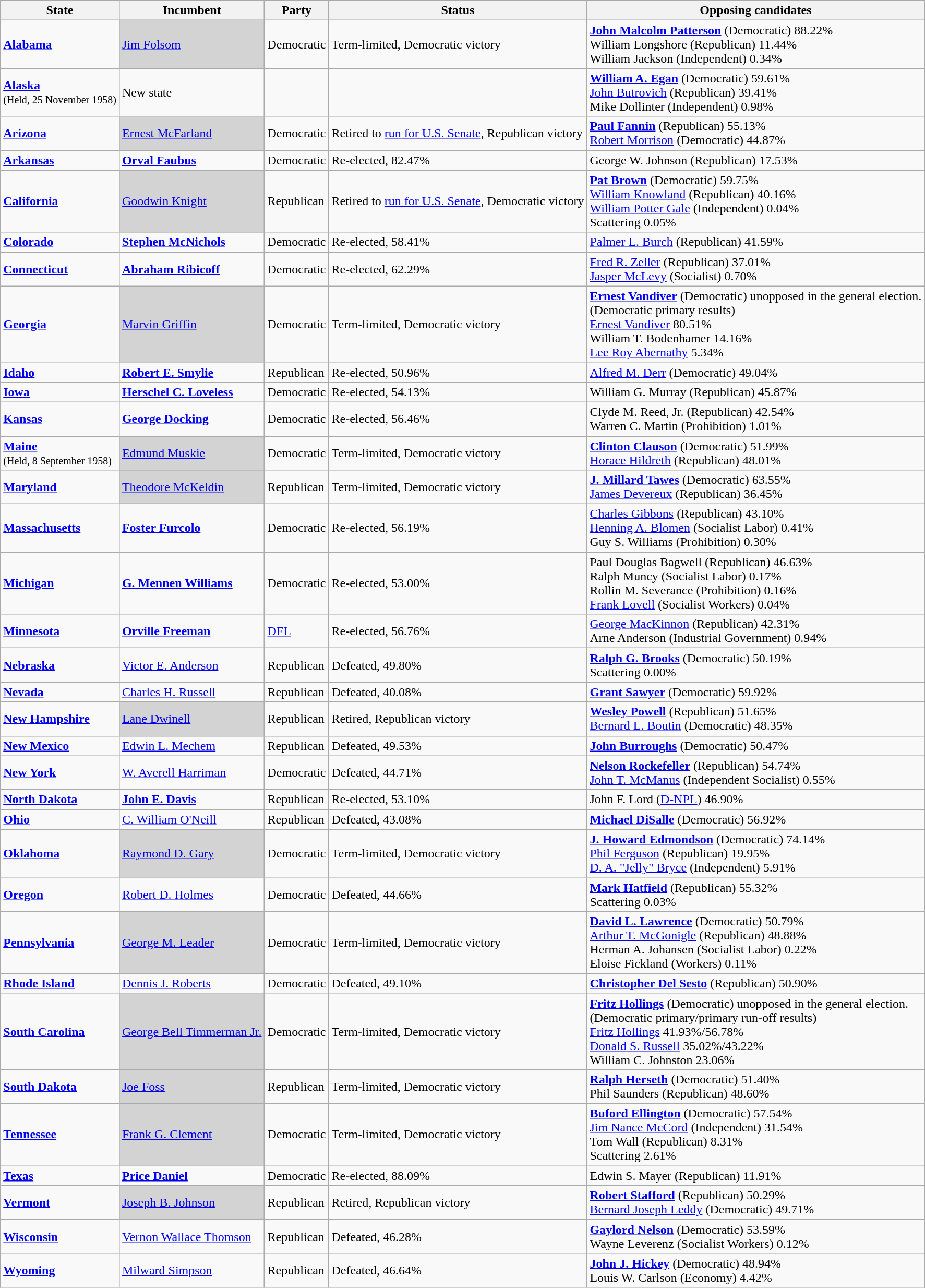<table class="wikitable">
<tr>
<th>State</th>
<th>Incumbent</th>
<th>Party</th>
<th>Status</th>
<th>Opposing candidates</th>
</tr>
<tr>
<td><strong><a href='#'>Alabama</a></strong></td>
<td bgcolor="lightgrey"><a href='#'>Jim Folsom</a></td>
<td>Democratic</td>
<td>Term-limited, Democratic victory</td>
<td><strong><a href='#'>John Malcolm Patterson</a></strong> (Democratic) 88.22%<br>William Longshore (Republican) 11.44%<br>William Jackson (Independent) 0.34%<br></td>
</tr>
<tr>
<td><strong><a href='#'>Alaska</a></strong><br><small>(Held, 25 November 1958)</small></td>
<td>New state</td>
<td></td>
<td></td>
<td><strong><a href='#'>William A. Egan</a></strong> (Democratic) 59.61%<br><a href='#'>John Butrovich</a> (Republican) 39.41%<br>Mike Dollinter (Independent) 0.98%<br></td>
</tr>
<tr>
<td><strong><a href='#'>Arizona</a></strong></td>
<td bgcolor="lightgrey"><a href='#'>Ernest McFarland</a></td>
<td>Democratic</td>
<td>Retired to <a href='#'>run for U.S. Senate</a>, Republican victory</td>
<td><strong><a href='#'>Paul Fannin</a></strong> (Republican) 55.13%<br><a href='#'>Robert Morrison</a> (Democratic) 44.87%<br></td>
</tr>
<tr>
<td><strong><a href='#'>Arkansas</a></strong></td>
<td><strong><a href='#'>Orval Faubus</a></strong></td>
<td>Democratic</td>
<td>Re-elected, 82.47%</td>
<td>George W. Johnson (Republican) 17.53%<br></td>
</tr>
<tr>
<td><strong><a href='#'>California</a></strong></td>
<td bgcolor="lightgrey"><a href='#'>Goodwin Knight</a></td>
<td>Republican</td>
<td>Retired to <a href='#'>run for U.S. Senate</a>, Democratic victory</td>
<td><strong><a href='#'>Pat Brown</a></strong> (Democratic) 59.75%<br><a href='#'>William Knowland</a> (Republican) 40.16%<br><a href='#'>William Potter Gale</a> (Independent) 0.04%<br>Scattering 0.05%<br></td>
</tr>
<tr>
<td><strong><a href='#'>Colorado</a></strong></td>
<td><strong><a href='#'>Stephen McNichols</a></strong></td>
<td>Democratic</td>
<td>Re-elected, 58.41%</td>
<td><a href='#'>Palmer L. Burch</a> (Republican) 41.59%<br></td>
</tr>
<tr>
<td><strong><a href='#'>Connecticut</a></strong></td>
<td><strong><a href='#'>Abraham Ribicoff</a></strong></td>
<td>Democratic</td>
<td>Re-elected, 62.29%</td>
<td><a href='#'>Fred R. Zeller</a> (Republican) 37.01%<br><a href='#'>Jasper McLevy</a> (Socialist) 0.70%<br></td>
</tr>
<tr>
<td><strong><a href='#'>Georgia</a></strong></td>
<td bgcolor="lightgrey"><a href='#'>Marvin Griffin</a></td>
<td>Democratic</td>
<td>Term-limited, Democratic victory</td>
<td><strong><a href='#'>Ernest Vandiver</a></strong> (Democratic) unopposed in the general election.<br>(Democratic primary results)<br><a href='#'>Ernest Vandiver</a> 80.51%<br>William T. Bodenhamer 14.16%<br><a href='#'>Lee Roy Abernathy</a> 5.34%<br></td>
</tr>
<tr>
<td><strong><a href='#'>Idaho</a></strong></td>
<td><strong><a href='#'>Robert E. Smylie</a></strong></td>
<td>Republican</td>
<td>Re-elected, 50.96%</td>
<td><a href='#'>Alfred M. Derr</a> (Democratic) 49.04%<br></td>
</tr>
<tr>
<td><strong><a href='#'>Iowa</a></strong></td>
<td><strong><a href='#'>Herschel C. Loveless</a></strong></td>
<td>Democratic</td>
<td>Re-elected, 54.13%</td>
<td>William G. Murray (Republican) 45.87%<br></td>
</tr>
<tr>
<td><strong><a href='#'>Kansas</a></strong></td>
<td><strong><a href='#'>George Docking</a></strong></td>
<td>Democratic</td>
<td>Re-elected, 56.46%</td>
<td>Clyde M. Reed, Jr. (Republican) 42.54%<br>Warren C. Martin (Prohibition) 1.01%<br></td>
</tr>
<tr>
<td><strong><a href='#'>Maine</a></strong><br><small>(Held, 8 September 1958)</small></td>
<td bgcolor="lightgrey"><a href='#'>Edmund Muskie</a></td>
<td>Democratic</td>
<td>Term-limited, Democratic victory</td>
<td><strong><a href='#'>Clinton Clauson</a></strong> (Democratic) 51.99%<br><a href='#'>Horace Hildreth</a> (Republican) 48.01%<br></td>
</tr>
<tr>
<td><strong><a href='#'>Maryland</a></strong></td>
<td bgcolor="lightgrey"><a href='#'>Theodore McKeldin</a></td>
<td>Republican</td>
<td>Term-limited, Democratic victory</td>
<td><strong><a href='#'>J. Millard Tawes</a></strong> (Democratic) 63.55%<br><a href='#'>James Devereux</a> (Republican) 36.45%<br></td>
</tr>
<tr>
<td><strong><a href='#'>Massachusetts</a></strong></td>
<td><strong><a href='#'>Foster Furcolo</a></strong></td>
<td>Democratic</td>
<td>Re-elected, 56.19%</td>
<td><a href='#'>Charles Gibbons</a> (Republican) 43.10%<br><a href='#'>Henning A. Blomen</a> (Socialist Labor) 0.41%<br>Guy S. Williams (Prohibition) 0.30%<br></td>
</tr>
<tr>
<td><strong><a href='#'>Michigan</a></strong></td>
<td><strong><a href='#'>G. Mennen Williams</a></strong></td>
<td>Democratic</td>
<td>Re-elected, 53.00%</td>
<td>Paul Douglas Bagwell (Republican) 46.63%<br>Ralph Muncy (Socialist Labor) 0.17%<br>Rollin M. Severance (Prohibition) 0.16%<br><a href='#'>Frank Lovell</a> (Socialist Workers) 0.04%<br></td>
</tr>
<tr>
<td><strong><a href='#'>Minnesota</a></strong></td>
<td><strong><a href='#'>Orville Freeman</a></strong></td>
<td><a href='#'>DFL</a></td>
<td>Re-elected, 56.76%</td>
<td><a href='#'>George MacKinnon</a> (Republican) 42.31%<br>Arne Anderson (Industrial Government) 0.94%<br></td>
</tr>
<tr>
<td><strong><a href='#'>Nebraska</a></strong></td>
<td><a href='#'>Victor E. Anderson</a></td>
<td>Republican</td>
<td>Defeated, 49.80%</td>
<td><strong><a href='#'>Ralph G. Brooks</a></strong> (Democratic) 50.19%<br>Scattering 0.00%<br></td>
</tr>
<tr>
<td><strong><a href='#'>Nevada</a></strong></td>
<td><a href='#'>Charles H. Russell</a></td>
<td>Republican</td>
<td>Defeated, 40.08%</td>
<td><strong><a href='#'>Grant Sawyer</a></strong> (Democratic) 59.92%<br></td>
</tr>
<tr>
<td><strong><a href='#'>New Hampshire</a></strong></td>
<td bgcolor="lightgrey"><a href='#'>Lane Dwinell</a></td>
<td>Republican</td>
<td>Retired, Republican victory</td>
<td><strong><a href='#'>Wesley Powell</a></strong> (Republican) 51.65%<br><a href='#'>Bernard L. Boutin</a> (Democratic) 48.35%<br></td>
</tr>
<tr>
<td><strong><a href='#'>New Mexico</a></strong></td>
<td><a href='#'>Edwin L. Mechem</a></td>
<td>Republican</td>
<td>Defeated, 49.53%</td>
<td><strong><a href='#'>John Burroughs</a></strong> (Democratic) 50.47%<br></td>
</tr>
<tr>
<td><strong><a href='#'>New York</a></strong></td>
<td><a href='#'>W. Averell Harriman</a></td>
<td>Democratic</td>
<td>Defeated, 44.71%</td>
<td><strong><a href='#'>Nelson Rockefeller</a></strong> (Republican) 54.74%<br><a href='#'>John T. McManus</a> (Independent Socialist) 0.55%<br></td>
</tr>
<tr>
<td><strong><a href='#'>North Dakota</a></strong></td>
<td><strong><a href='#'>John E. Davis</a></strong></td>
<td>Republican</td>
<td>Re-elected, 53.10%</td>
<td>John F. Lord (<a href='#'>D-NPL</a>) 46.90%<br></td>
</tr>
<tr>
<td><strong><a href='#'>Ohio</a></strong></td>
<td><a href='#'>C. William O'Neill</a></td>
<td>Republican</td>
<td>Defeated, 43.08%</td>
<td><strong><a href='#'>Michael DiSalle</a></strong> (Democratic) 56.92%<br></td>
</tr>
<tr>
<td><strong><a href='#'>Oklahoma</a></strong></td>
<td bgcolor="lightgrey"><a href='#'>Raymond D. Gary</a></td>
<td>Democratic</td>
<td>Term-limited, Democratic victory</td>
<td><strong><a href='#'>J. Howard Edmondson</a></strong> (Democratic) 74.14%<br><a href='#'>Phil Ferguson</a> (Republican) 19.95%<br><a href='#'>D. A. "Jelly" Bryce</a> (Independent) 5.91%<br></td>
</tr>
<tr>
<td><strong><a href='#'>Oregon</a></strong></td>
<td><a href='#'>Robert D. Holmes</a></td>
<td>Democratic</td>
<td>Defeated, 44.66%</td>
<td><strong><a href='#'>Mark Hatfield</a></strong> (Republican) 55.32%<br>Scattering 0.03%<br></td>
</tr>
<tr>
<td><strong><a href='#'>Pennsylvania</a></strong></td>
<td bgcolor="lightgrey"><a href='#'>George M. Leader</a></td>
<td>Democratic</td>
<td>Term-limited, Democratic victory</td>
<td><strong><a href='#'>David L. Lawrence</a></strong> (Democratic) 50.79%<br><a href='#'>Arthur T. McGonigle</a> (Republican) 48.88%<br>Herman A. Johansen (Socialist Labor) 0.22%<br>Eloise Fickland (Workers) 0.11%<br></td>
</tr>
<tr>
<td><strong><a href='#'>Rhode Island</a></strong></td>
<td><a href='#'>Dennis J. Roberts</a></td>
<td>Democratic</td>
<td>Defeated, 49.10%</td>
<td><strong><a href='#'>Christopher Del Sesto</a></strong> (Republican) 50.90%<br></td>
</tr>
<tr>
<td><strong><a href='#'>South Carolina</a></strong></td>
<td bgcolor="lightgrey"><a href='#'>George Bell Timmerman Jr.</a></td>
<td>Democratic</td>
<td>Term-limited, Democratic victory</td>
<td><strong><a href='#'>Fritz Hollings</a></strong> (Democratic) unopposed in the general election.<br>(Democratic primary/primary run-off results)<br><a href='#'>Fritz Hollings</a> 41.93%/56.78%<br><a href='#'>Donald S. Russell</a> 35.02%/43.22%<br>William C. Johnston 23.06%<br></td>
</tr>
<tr>
<td><strong><a href='#'>South Dakota</a></strong></td>
<td bgcolor="lightgrey"><a href='#'>Joe Foss</a></td>
<td>Republican</td>
<td>Term-limited, Democratic victory</td>
<td><strong><a href='#'>Ralph Herseth</a></strong> (Democratic) 51.40%<br>Phil Saunders (Republican) 48.60%<br></td>
</tr>
<tr>
<td><strong><a href='#'>Tennessee</a></strong></td>
<td bgcolor="lightgrey"><a href='#'>Frank G. Clement</a></td>
<td>Democratic</td>
<td>Term-limited, Democratic victory</td>
<td><strong><a href='#'>Buford Ellington</a></strong> (Democratic) 57.54%<br><a href='#'>Jim Nance McCord</a> (Independent) 31.54%<br>Tom Wall (Republican) 8.31%<br>Scattering 2.61%<br></td>
</tr>
<tr>
<td><strong><a href='#'>Texas</a></strong></td>
<td><strong><a href='#'>Price Daniel</a></strong></td>
<td>Democratic</td>
<td>Re-elected, 88.09%</td>
<td>Edwin S. Mayer (Republican) 11.91%<br></td>
</tr>
<tr>
<td><strong><a href='#'>Vermont</a></strong></td>
<td bgcolor="lightgrey"><a href='#'>Joseph B. Johnson</a></td>
<td>Republican</td>
<td>Retired, Republican victory</td>
<td><strong><a href='#'>Robert Stafford</a></strong> (Republican) 50.29%<br><a href='#'>Bernard Joseph Leddy</a> (Democratic) 49.71%<br></td>
</tr>
<tr>
<td><strong><a href='#'>Wisconsin</a></strong></td>
<td><a href='#'>Vernon Wallace Thomson</a></td>
<td>Republican</td>
<td>Defeated, 46.28%</td>
<td><strong><a href='#'>Gaylord Nelson</a></strong> (Democratic) 53.59%<br>Wayne Leverenz (Socialist Workers) 0.12%<br></td>
</tr>
<tr>
<td><strong><a href='#'>Wyoming</a></strong></td>
<td><a href='#'>Milward Simpson</a></td>
<td>Republican</td>
<td>Defeated, 46.64%</td>
<td><strong><a href='#'>John J. Hickey</a></strong> (Democratic) 48.94%<br>Louis W. Carlson (Economy) 4.42%<br></td>
</tr>
</table>
